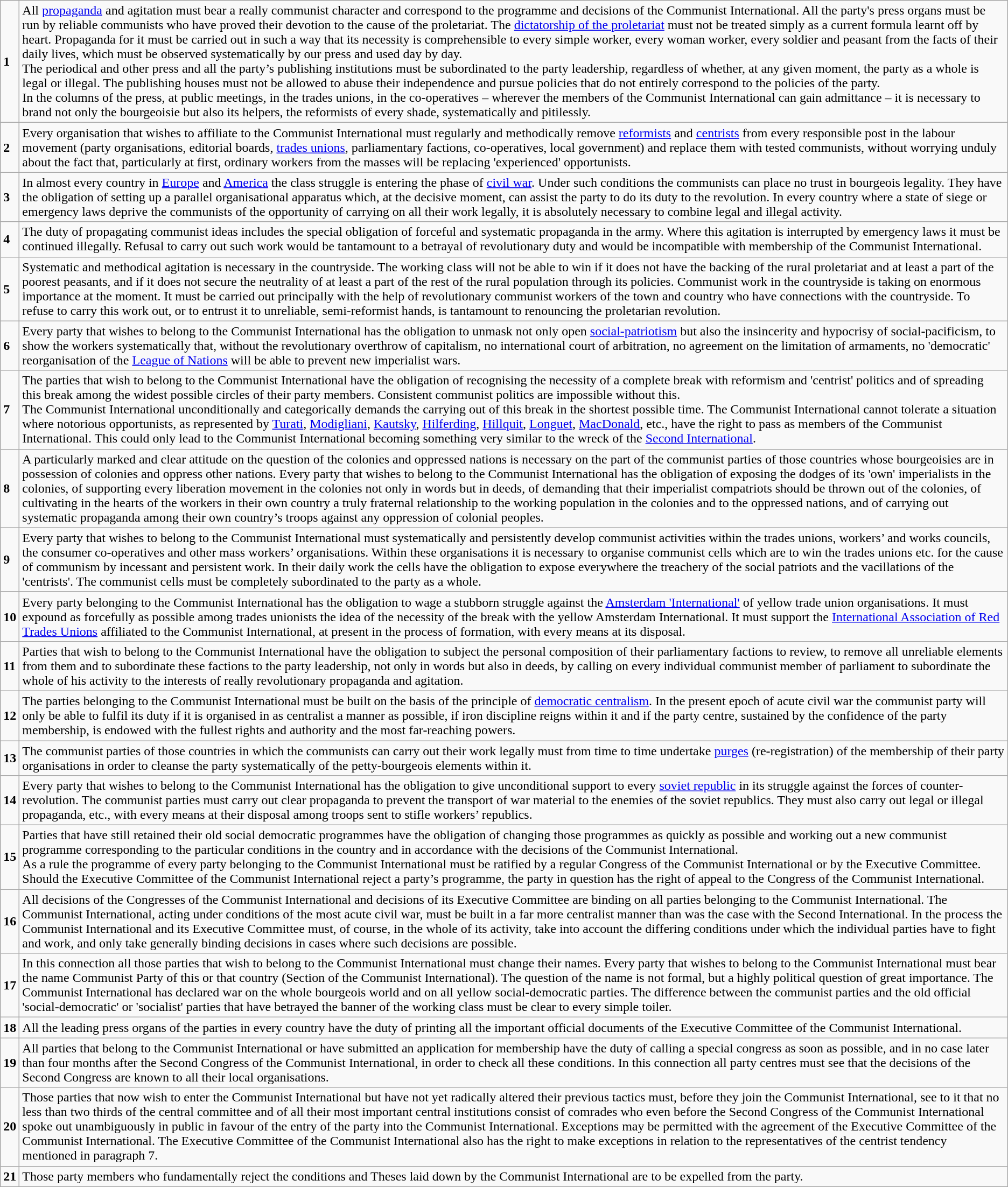<table class="wikitable">
<tr>
<td><strong> 1</strong></td>
<td>All <a href='#'>propaganda</a> and agitation must bear a really communist character and correspond to the programme and decisions of the Communist International. All the party's press organs must be run by reliable communists who have proved their devotion to the cause of the proletariat. The <a href='#'>dictatorship of the proletariat</a> must not be treated simply as a current formula learnt off by heart. Propaganda for it must be carried out in such a way that its necessity is comprehensible to every simple worker, every woman worker, every soldier and peasant from the facts of their daily lives, which must be observed systematically by our press and used day by day.<br>The periodical and other press and all the party’s publishing institutions must be subordinated to the party leadership, regardless of whether, at any given moment, the party as a whole is legal or illegal. The publishing houses must not be allowed to abuse their independence and pursue policies that do not entirely correspond to the policies of the party.<br>In the columns of the press, at public meetings, in the trades unions, in the co-operatives – wherever the members of the Communist International can gain admittance – it is necessary to brand not only the bourgeoisie but also its helpers, the reformists of every shade, systematically and pitilessly.</td>
</tr>
<tr>
<td><strong> 2</strong></td>
<td>Every organisation that wishes to affiliate to the Communist International must regularly and methodically remove <a href='#'>reformists</a> and <a href='#'>centrists</a> from every responsible post in the labour movement (party organisations, editorial boards, <a href='#'>trades unions</a>, parliamentary factions, co-operatives, local government) and replace them with tested communists, without worrying unduly about the fact that, particularly at first, ordinary workers from the masses will be replacing 'experienced' opportunists.</td>
</tr>
<tr>
<td><strong> 3</strong></td>
<td>In almost every country in <a href='#'>Europe</a> and <a href='#'>America</a> the class struggle is entering the phase of <a href='#'>civil war</a>. Under such conditions the communists can place no trust in bourgeois legality. They have the obligation of setting up a parallel organisational apparatus which, at the decisive moment, can assist the party to do its duty to the revolution. In every country where a state of siege or emergency laws deprive the communists of the opportunity of carrying on all their work legally, it is absolutely necessary to combine legal and illegal activity.</td>
</tr>
<tr>
<td><strong> 4</strong></td>
<td>The duty of propagating communist ideas includes the special obligation of forceful and systematic propaganda in the army. Where this agitation is interrupted by emergency laws it must be continued illegally. Refusal to carry out such work would be tantamount to a betrayal of revolutionary duty and would be incompatible with membership of the Communist International.</td>
</tr>
<tr>
<td><strong> 5</strong></td>
<td>Systematic and methodical agitation is necessary in the countryside. The working class will not be able to win if it does not have the backing of the rural proletariat and at least a part of the poorest peasants, and if it does not secure the neutrality of at least a part of the rest of the rural population through its policies. Communist work in the countryside is taking on enormous importance at the moment. It must be carried out principally with the help of revolutionary communist workers of the town and country who have connections with the countryside. To refuse to carry this work out, or to entrust it to unreliable, semi-reformist hands, is tantamount to renouncing the proletarian revolution.</td>
</tr>
<tr>
<td><strong> 6</strong></td>
<td>Every party that wishes to belong to the Communist International has the obligation to unmask not only open <a href='#'>social-patriotism</a> but also the insincerity and hypocrisy of social-pacificism, to show the workers systematically that, without the revolutionary overthrow of capitalism, no international court of arbitration, no agreement on the limitation of armaments, no 'democratic' reorganisation of the <a href='#'>League of Nations</a> will be able to prevent new imperialist wars.</td>
</tr>
<tr>
<td><strong> 7</strong></td>
<td>The parties that wish to belong to the Communist International have the obligation of recognising the necessity of a complete break with reformism and 'centrist' politics and of spreading this break among the widest possible circles of their party members. Consistent communist politics are impossible without this.<br>The Communist International unconditionally and categorically demands the carrying out of this break in the shortest possible time. The Communist International cannot tolerate a situation where notorious opportunists, as represented by <a href='#'>Turati</a>, <a href='#'>Modigliani</a>, <a href='#'>Kautsky</a>, <a href='#'>Hilferding</a>, <a href='#'>Hillquit</a>, <a href='#'>Longuet</a>, <a href='#'>MacDonald</a>, etc., have the right to pass as members of the Communist International. This could only lead to the Communist International becoming something very similar to the wreck of the <a href='#'>Second International</a>.</td>
</tr>
<tr>
<td><strong> 8</strong></td>
<td>A particularly marked and clear attitude on the question of the colonies and oppressed nations is necessary on the part of the communist parties of those countries whose bourgeoisies are in possession of colonies and oppress other nations. Every party that wishes to belong to the Communist International has the obligation of exposing the dodges of its 'own' imperialists in the colonies, of supporting every liberation movement in the colonies not only in words but in deeds, of demanding that their imperialist compatriots should be thrown out of the colonies, of cultivating in the hearts of the workers in their own country a truly fraternal relationship to the working population in the colonies and to the oppressed nations, and of carrying out systematic propaganda among their own country’s troops against any oppression of colonial peoples.</td>
</tr>
<tr>
<td><strong> 9</strong></td>
<td>Every party that wishes to belong to the Communist International must systematically and persistently develop communist activities within the trades unions, workers’ and works councils, the consumer co-operatives and other mass workers’ organisations. Within these organisations it is necessary to organise communist cells which are to win the trades unions etc. for the cause of communism by incessant and persistent work. In their daily work the cells have the obligation to expose everywhere the treachery of the social patriots and the vacillations of the 'centrists'. The communist cells must be completely subordinated to the party as a whole.</td>
</tr>
<tr>
<td><strong>10</strong></td>
<td>Every party belonging to the Communist International has the obligation to wage a stubborn struggle against the <a href='#'>Amsterdam 'International'</a> of yellow trade union organisations. It must expound as forcefully as possible among trades unionists the idea of the necessity of the break with the yellow Amsterdam International. It must support the <a href='#'>International Association of Red Trades Unions</a> affiliated to the Communist International, at present in the process of formation, with every means at its disposal.</td>
</tr>
<tr>
<td><strong>11</strong></td>
<td>Parties that wish to belong to the Communist International have the obligation to subject the personal composition of their parliamentary factions to review, to remove all unreliable elements from them and to subordinate these factions to the party leadership, not only in words but also in deeds, by calling on every individual communist member of parliament to subordinate the whole of his activity to the interests of really revolutionary propaganda and agitation.</td>
</tr>
<tr>
<td><strong>12</strong></td>
<td>The parties belonging to the Communist International must be built on the basis of the principle of <a href='#'>democratic centralism</a>. In the present epoch of acute civil war the communist party will only be able to fulfil its duty if it is organised in as centralist a manner as possible, if iron discipline reigns within it and if the party centre, sustained by the confidence of the party membership, is endowed with the fullest rights and authority and the most far-reaching powers.</td>
</tr>
<tr>
<td><strong>13</strong></td>
<td>The communist parties of those countries in which the communists can carry out their work legally must from time to time undertake <a href='#'>purges</a> (re-registration) of the membership of their party organisations in order to cleanse the party systematically of the petty-bourgeois elements within it.</td>
</tr>
<tr>
<td><strong>14</strong></td>
<td>Every party that wishes to belong to the Communist International has the obligation to give unconditional support to every <a href='#'>soviet republic</a> in its struggle against the forces of counter-revolution. The communist parties must carry out clear propaganda to prevent the transport of war material to the enemies of the soviet republics. They must also carry out legal or illegal propaganda, etc., with every means at their disposal among troops sent to stifle workers’ republics.</td>
</tr>
<tr>
<td><strong>15</strong></td>
<td>Parties that have still retained their old social democratic programmes have the obligation of changing those programmes as quickly as possible and working out a new communist programme corresponding to the particular conditions in the country and in accordance with the decisions of the Communist International.<br>As a rule the programme of every party belonging to the Communist International must be ratified by a regular Congress of the Communist International or by the Executive Committee. Should the Executive Committee of the Communist International reject a party’s programme, the party in question has the right of appeal to the Congress of the Communist International.</td>
</tr>
<tr>
<td><strong>16</strong></td>
<td>All decisions of the Congresses of the Communist International and decisions of its Executive Committee are binding on all parties belonging to the Communist International. The Communist International, acting under conditions of the most acute civil war, must be built in a far more centralist manner than was the case with the Second International. In the process the Communist International and its Executive Committee must, of course, in the whole of its activity, take into account the differing conditions under which the individual parties have to fight and work, and only take generally binding decisions in cases where such decisions are possible.</td>
</tr>
<tr>
<td><strong>17</strong></td>
<td>In this connection all those parties that wish to belong to the Communist International must change their names. Every party that wishes to belong to the Communist International must bear the name Communist Party of this or that country (Section of the Communist International). The question of the name is not formal, but a highly political question of great importance. The Communist International has declared war on the whole bourgeois world and on all yellow social-democratic parties. The difference between the communist parties and the old official 'social-democratic' or 'socialist' parties that have betrayed the banner of the working class must be clear to every simple toiler.</td>
</tr>
<tr>
<td><strong>18</strong></td>
<td>All the leading press organs of the parties in every country have the duty of printing all the important official documents of the Executive Committee of the Communist International.</td>
</tr>
<tr>
<td><strong>19</strong></td>
<td>All parties that belong to the Communist International or have submitted an application for membership have the duty of calling a special congress as soon as possible, and in no case later than four months after the Second Congress of the Communist International, in order to check all these conditions. In this connection all party centres must see that the decisions of the Second Congress are known to all their local organisations.</td>
</tr>
<tr>
<td><strong>20</strong></td>
<td>Those parties that now wish to enter the Communist International but have not yet radically altered their previous tactics must, before they join the Communist International, see to it that no less than two thirds of the central committee and of all their most important central institutions consist of comrades who even before the Second Congress of the Communist International spoke out unambiguously in public in favour of the entry of the party into the Communist International. Exceptions may be permitted with the agreement of the Executive Committee of the Communist International. The Executive Committee of the Communist International also has the right to make exceptions in relation to the representatives of the centrist tendency mentioned in paragraph 7.</td>
</tr>
<tr>
<td><strong>21</strong></td>
<td>Those party members who fundamentally reject the conditions and Theses laid down by the Communist International are to be expelled from the party.</td>
</tr>
</table>
